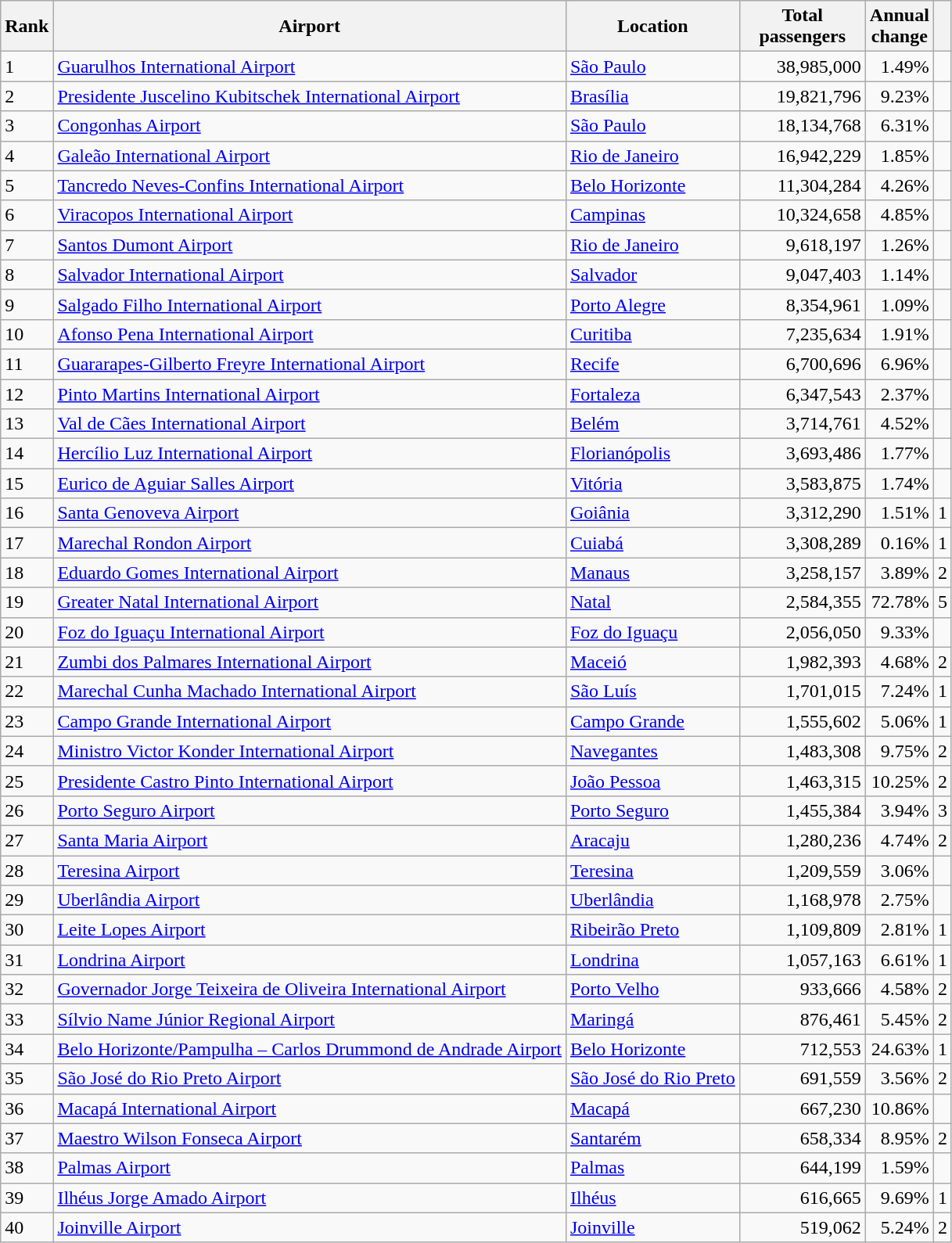<table class="wikitable">
<tr>
<th>Rank</th>
<th>Airport</th>
<th>Location</th>
<th style="width:100px">Total<br>passengers</th>
<th>Annual<br>change</th>
<th></th>
</tr>
<tr>
<td>1</td>
<td><a href='#'>Guarulhos International Airport</a></td>
<td><a href='#'>São Paulo</a></td>
<td align="right">38,985,000</td>
<td align="right">1.49%</td>
<td style="text-align:center;"></td>
</tr>
<tr>
<td>2</td>
<td><a href='#'>Presidente Juscelino Kubitschek International Airport</a></td>
<td><a href='#'>Brasília</a></td>
<td align="right">19,821,796</td>
<td align="right">9.23%</td>
<td style="text-align:center;"></td>
</tr>
<tr>
<td>3</td>
<td><a href='#'>Congonhas Airport</a></td>
<td><a href='#'>São Paulo</a></td>
<td align="right">18,134,768</td>
<td align="right">6.31%</td>
<td style="text-align:center;"></td>
</tr>
<tr>
<td>4</td>
<td><a href='#'>Galeão International Airport</a></td>
<td><a href='#'>Rio de Janeiro</a></td>
<td align="right">16,942,229</td>
<td align="right">1.85%</td>
<td style="text-align:center;"></td>
</tr>
<tr>
<td>5</td>
<td><a href='#'>Tancredo Neves-Confins International Airport</a></td>
<td><a href='#'>Belo Horizonte</a></td>
<td align="right">11,304,284</td>
<td align="right">4.26%</td>
<td style="text-align:center;"></td>
</tr>
<tr>
<td>6</td>
<td><a href='#'>Viracopos International Airport</a></td>
<td><a href='#'>Campinas</a></td>
<td align="right">10,324,658</td>
<td align="right">4.85%</td>
<td style="text-align:center;"></td>
</tr>
<tr>
<td>7</td>
<td><a href='#'>Santos Dumont Airport</a></td>
<td><a href='#'>Rio de Janeiro</a></td>
<td align="right">9,618,197</td>
<td align="right">1.26%</td>
<td style="text-align:center;"></td>
</tr>
<tr>
<td>8</td>
<td><a href='#'>Salvador International Airport</a></td>
<td><a href='#'>Salvador</a></td>
<td align="right">9,047,403</td>
<td align="right">1.14%</td>
<td style="text-align:center;"></td>
</tr>
<tr>
<td>9</td>
<td><a href='#'>Salgado Filho International Airport</a></td>
<td><a href='#'>Porto Alegre</a></td>
<td align="right">8,354,961</td>
<td align="right">1.09%</td>
<td style="text-align:center;"></td>
</tr>
<tr>
<td>10</td>
<td><a href='#'>Afonso Pena International Airport</a></td>
<td><a href='#'>Curitiba</a></td>
<td align="right">7,235,634</td>
<td align="right">1.91%</td>
<td style="text-align:center;"></td>
</tr>
<tr>
<td>11</td>
<td><a href='#'>Guararapes-Gilberto Freyre International Airport</a></td>
<td><a href='#'>Recife</a></td>
<td align="right">6,700,696</td>
<td align="right">6.96%</td>
<td style="text-align:center;"></td>
</tr>
<tr>
<td>12</td>
<td><a href='#'>Pinto Martins International Airport</a></td>
<td><a href='#'>Fortaleza</a></td>
<td align="right">6,347,543</td>
<td align="right">2.37%</td>
<td style="text-align:center;"></td>
</tr>
<tr>
<td>13</td>
<td><a href='#'>Val de Cães International Airport</a></td>
<td><a href='#'>Belém</a></td>
<td align="right">3,714,761</td>
<td align="right">4.52%</td>
<td style="text-align:center;"></td>
</tr>
<tr>
<td>14</td>
<td><a href='#'>Hercílio Luz International Airport</a></td>
<td><a href='#'>Florianópolis</a></td>
<td align="right">3,693,486</td>
<td align="right">1.77%</td>
<td style="text-align:center;"></td>
</tr>
<tr>
<td>15</td>
<td><a href='#'>Eurico de Aguiar Salles Airport</a></td>
<td><a href='#'>Vitória</a></td>
<td align="right">3,583,875</td>
<td align="right">1.74%</td>
<td style="text-align:center;"></td>
</tr>
<tr>
<td>16</td>
<td><a href='#'>Santa Genoveva Airport</a></td>
<td><a href='#'>Goiânia</a></td>
<td align="right">3,312,290</td>
<td align="right">1.51%</td>
<td style="text-align:center;">1</td>
</tr>
<tr>
<td>17</td>
<td><a href='#'>Marechal Rondon Airport</a></td>
<td><a href='#'>Cuiabá</a></td>
<td align="right">3,308,289</td>
<td align="right">0.16%</td>
<td style="text-align:center;">1</td>
</tr>
<tr>
<td>18</td>
<td><a href='#'>Eduardo Gomes International Airport</a></td>
<td><a href='#'>Manaus</a></td>
<td align="right">3,258,157</td>
<td align="right">3.89%</td>
<td style="text-align:center;">2</td>
</tr>
<tr>
<td>19</td>
<td><a href='#'>Greater Natal International Airport</a></td>
<td><a href='#'>Natal</a></td>
<td align="right">2,584,355</td>
<td align="right">72.78%</td>
<td style="text-align:center;">5</td>
</tr>
<tr>
<td>20</td>
<td><a href='#'>Foz do Iguaçu International Airport</a></td>
<td><a href='#'>Foz do Iguaçu</a></td>
<td align="right">2,056,050</td>
<td align="right">9.33%</td>
<td style="text-align:center;"></td>
</tr>
<tr>
<td>21</td>
<td><a href='#'>Zumbi dos Palmares International Airport</a></td>
<td><a href='#'>Maceió</a></td>
<td align="right">1,982,393</td>
<td align="right">4.68%</td>
<td style="text-align:center;">2</td>
</tr>
<tr>
<td>22</td>
<td><a href='#'>Marechal Cunha Machado International Airport</a></td>
<td><a href='#'>São Luís</a></td>
<td align="right">1,701,015</td>
<td align="right">7.24%</td>
<td style="text-align:center;">1</td>
</tr>
<tr>
<td>23</td>
<td><a href='#'>Campo Grande International Airport</a></td>
<td><a href='#'>Campo Grande</a></td>
<td align="right">1,555,602</td>
<td align="right">5.06%</td>
<td style="text-align:center;">1</td>
</tr>
<tr>
<td>24</td>
<td><a href='#'>Ministro Victor Konder International Airport</a></td>
<td><a href='#'>Navegantes</a></td>
<td align="right">1,483,308</td>
<td align="right">9.75%</td>
<td style="text-align:center;">2</td>
</tr>
<tr>
<td>25</td>
<td><a href='#'>Presidente Castro Pinto International Airport</a></td>
<td><a href='#'>João Pessoa</a></td>
<td align="right">1,463,315</td>
<td align="right">10.25%</td>
<td style="text-align:center;">2</td>
</tr>
<tr>
<td>26</td>
<td><a href='#'>Porto Seguro Airport</a></td>
<td><a href='#'>Porto Seguro</a></td>
<td align="right">1,455,384</td>
<td align="right">3.94%</td>
<td style="text-align:center;">3</td>
</tr>
<tr>
<td>27</td>
<td><a href='#'>Santa Maria Airport</a></td>
<td><a href='#'>Aracaju</a></td>
<td align="right">1,280,236</td>
<td align="right">4.74%</td>
<td style="text-align:center;">2</td>
</tr>
<tr>
<td>28</td>
<td><a href='#'>Teresina Airport</a></td>
<td><a href='#'>Teresina</a></td>
<td align="right">1,209,559</td>
<td align="right">3.06%</td>
<td style="text-align:center;"></td>
</tr>
<tr>
<td>29</td>
<td><a href='#'>Uberlândia Airport</a></td>
<td><a href='#'>Uberlândia</a></td>
<td align="right">1,168,978</td>
<td align="right">2.75%</td>
<td style="text-align:center;"></td>
</tr>
<tr>
<td>30</td>
<td><a href='#'>Leite Lopes Airport</a></td>
<td><a href='#'>Ribeirão Preto</a></td>
<td align="right">1,109,809</td>
<td align="right">2.81%</td>
<td style="text-align:center;">1</td>
</tr>
<tr>
<td>31</td>
<td><a href='#'>Londrina Airport</a></td>
<td><a href='#'>Londrina</a></td>
<td align="right">1,057,163</td>
<td align="right">6.61%</td>
<td style="text-align:center;">1</td>
</tr>
<tr>
<td>32</td>
<td><a href='#'>Governador Jorge Teixeira de Oliveira International Airport</a></td>
<td><a href='#'>Porto Velho</a></td>
<td align="right">933,666</td>
<td align="right">4.58%</td>
<td style="text-align:center;">2</td>
</tr>
<tr>
<td>33</td>
<td><a href='#'>Sílvio Name Júnior Regional Airport</a></td>
<td><a href='#'>Maringá</a></td>
<td align="right">876,461</td>
<td align="right">5.45%</td>
<td style="text-align:center;">2</td>
</tr>
<tr>
<td>34</td>
<td><a href='#'>Belo Horizonte/Pampulha – Carlos Drummond de Andrade Airport</a></td>
<td><a href='#'>Belo Horizonte</a></td>
<td align="right">712,553</td>
<td align="right">24.63%</td>
<td style="text-align:center;">1</td>
</tr>
<tr>
<td>35</td>
<td><a href='#'>São José do Rio Preto Airport</a></td>
<td><a href='#'>São José do Rio Preto</a></td>
<td align="right">691,559</td>
<td align="right">3.56%</td>
<td style="text-align:center;">2</td>
</tr>
<tr>
<td>36</td>
<td><a href='#'>Macapá International Airport</a></td>
<td><a href='#'>Macapá</a></td>
<td align="right">667,230</td>
<td align="right">10.86%</td>
<td style="text-align:center;"></td>
</tr>
<tr>
<td>37</td>
<td><a href='#'>Maestro Wilson Fonseca Airport</a></td>
<td><a href='#'>Santarém</a></td>
<td align="right">658,334</td>
<td align="right">8.95%</td>
<td style="text-align:center;">2</td>
</tr>
<tr>
<td>38</td>
<td><a href='#'>Palmas Airport</a></td>
<td><a href='#'>Palmas</a></td>
<td align="right">644,199</td>
<td align="right">1.59%</td>
<td style="text-align:center;"></td>
</tr>
<tr>
<td>39</td>
<td><a href='#'>Ilhéus Jorge Amado Airport</a></td>
<td><a href='#'>Ilhéus</a></td>
<td align="right">616,665</td>
<td align="right">9.69%</td>
<td style="text-align:center;">1</td>
</tr>
<tr>
<td>40</td>
<td><a href='#'>Joinville Airport</a></td>
<td><a href='#'>Joinville</a></td>
<td align="right">519,062</td>
<td align="right">5.24%</td>
<td style="text-align:center;">2</td>
</tr>
</table>
